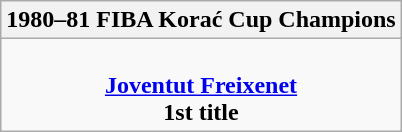<table class=wikitable style="text-align:center; margin:auto">
<tr>
<th>1980–81 FIBA Korać Cup Champions</th>
</tr>
<tr>
<td><br> <strong><a href='#'>Joventut Freixenet</a></strong> <br> <strong>1st title</strong></td>
</tr>
</table>
